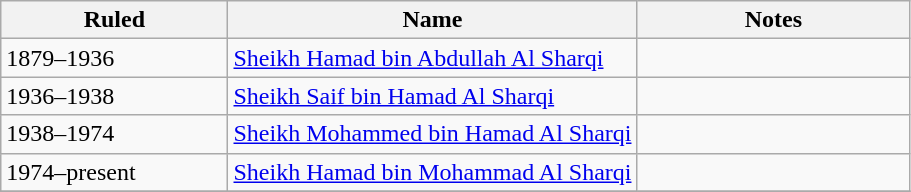<table class="wikitable sortable collapsible collapsed">
<tr>
<th width="25%">Ruled</th>
<th width="45%">Name</th>
<th width="30%">Notes</th>
</tr>
<tr>
<td>1879–1936</td>
<td><a href='#'>Sheikh Hamad bin Abdullah Al Sharqi</a></td>
<td></td>
</tr>
<tr>
<td>1936–1938</td>
<td><a href='#'>Sheikh Saif bin Hamad Al Sharqi</a></td>
<td></td>
</tr>
<tr>
<td>1938–1974</td>
<td><a href='#'>Sheikh Mohammed bin Hamad Al Sharqi</a></td>
<td></td>
</tr>
<tr>
<td>1974–present</td>
<td><a href='#'>Sheikh Hamad bin Mohammad Al Sharqi</a></td>
<td></td>
</tr>
<tr>
</tr>
</table>
